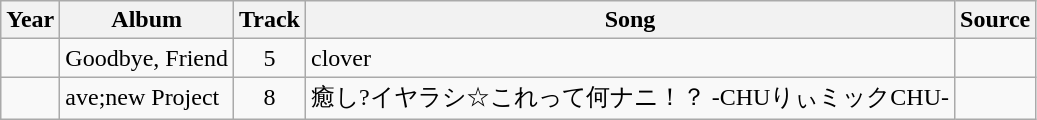<table class="wikitable sortable">
<tr>
<th>Year</th>
<th class="unsortable" style="white-space:nowrap">Album</th>
<th class="unsortable" style="white-space:nowrap">Track</th>
<th class="unsortable" style="white-space:nowrap">Song</th>
<th>Source</th>
</tr>
<tr>
<td></td>
<td style="white-space:nowrap">Goodbye, Friend</td>
<td style="text-align:center;">5</td>
<td>clover</td>
<td></td>
</tr>
<tr>
<td></td>
<td style="white-space:nowrap">ave;new Project</td>
<td style="text-align:center;">8</td>
<td style="white-space:nowrap">癒し?イヤラシ☆これって何ナニ！？ -CHUりぃミックCHU-</td>
<td></td>
</tr>
</table>
